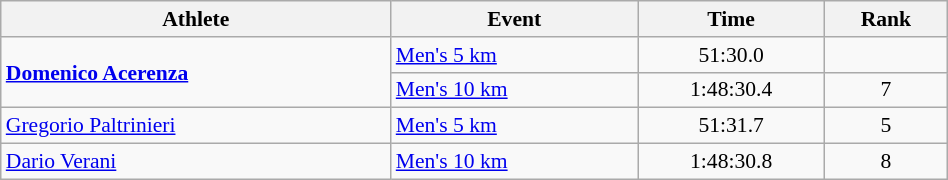<table class="wikitable" style="text-align:center; font-size:90%; width:50%;">
<tr>
<th>Athlete</th>
<th>Event</th>
<th>Time</th>
<th>Rank</th>
</tr>
<tr>
<td align=left rowspan=2><strong><a href='#'>Domenico Acerenza</a></strong></td>
<td align=left><a href='#'>Men's 5 km</a></td>
<td>51:30.0</td>
<td></td>
</tr>
<tr>
<td align=left><a href='#'>Men's 10 km</a></td>
<td>1:48:30.4</td>
<td>7</td>
</tr>
<tr>
<td align=left><a href='#'>Gregorio Paltrinieri</a></td>
<td align=left><a href='#'>Men's 5 km</a></td>
<td>51:31.7</td>
<td>5</td>
</tr>
<tr>
<td align=left><a href='#'>Dario Verani</a></td>
<td align=left><a href='#'>Men's 10 km</a></td>
<td>1:48:30.8</td>
<td>8</td>
</tr>
</table>
